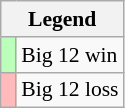<table class="wikitable" style="font-size:90%">
<tr>
<th colspan="2">Legend</th>
</tr>
<tr>
<td style="background:#bfb;"> </td>
<td>Big 12 win</td>
</tr>
<tr>
<td style="background:#fbb;"> </td>
<td>Big 12 loss</td>
</tr>
</table>
